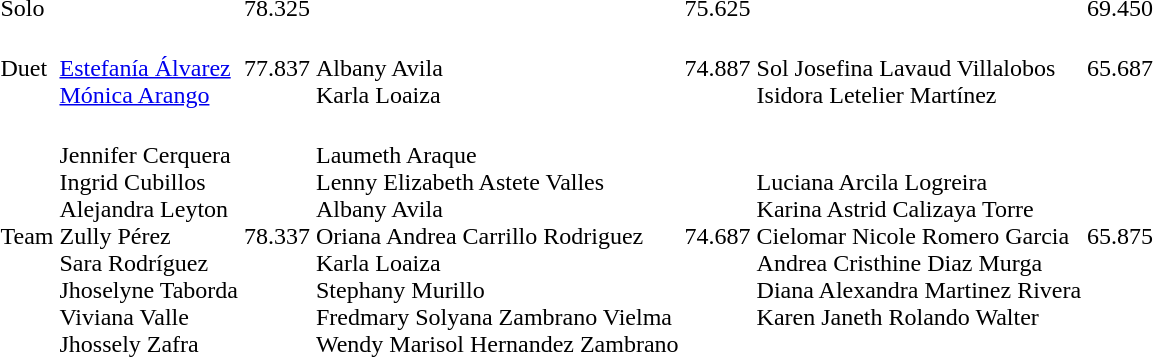<table>
<tr>
<td>Solo</td>
<td></td>
<td>78.325</td>
<td></td>
<td>75.625</td>
<td></td>
<td>69.450</td>
</tr>
<tr>
<td>Duet</td>
<td><br><a href='#'>Estefanía Álvarez</a><br><a href='#'>Mónica Arango</a></td>
<td>77.837</td>
<td><br>Albany Avila<br>Karla Loaiza</td>
<td>74.887</td>
<td><br>Sol Josefina Lavaud Villalobos<br>Isidora Letelier Martínez</td>
<td>65.687</td>
</tr>
<tr>
<td>Team</td>
<td><br>Jennifer Cerquera<br>Ingrid Cubillos<br>Alejandra Leyton<br>Zully Pérez<br>Sara Rodríguez<br>Jhoselyne Taborda<br>Viviana Valle<br>Jhossely Zafra</td>
<td>78.337</td>
<td><br>Laumeth Araque<br>Lenny Elizabeth Astete Valles<br>Albany Avila<br>Oriana Andrea Carrillo Rodriguez<br>Karla Loaiza<br>Stephany Murillo<br>Fredmary Solyana Zambrano Vielma<br>Wendy Marisol Hernandez Zambrano</td>
<td>74.687</td>
<td><br>Luciana Arcila Logreira<br>Karina Astrid Calizaya Torre<br>Cielomar Nicole Romero Garcia<br>Andrea Cristhine Diaz Murga<br>Diana Alexandra Martinez Rivera<br>Karen Janeth Rolando Walter</td>
<td>65.875</td>
</tr>
</table>
